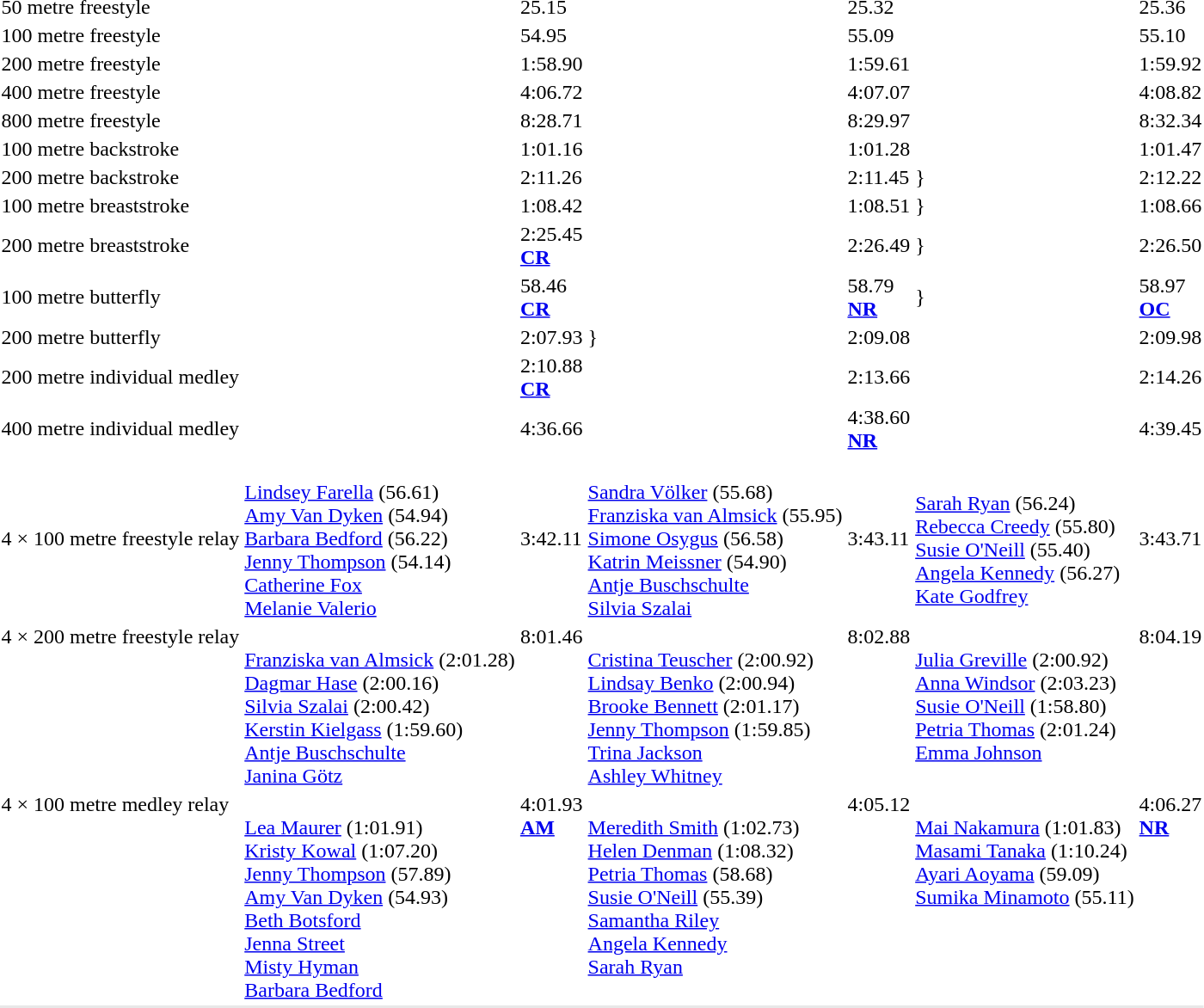<table>
<tr>
<td>50 metre freestyle<br></td>
<td><br></td>
<td>25.15</td>
<td><br></td>
<td>25.32</td>
<td><br></td>
<td>25.36</td>
</tr>
<tr>
<td>100 metre freestyle<br></td>
<td><br></td>
<td>54.95</td>
<td><br></td>
<td>55.09</td>
<td><br></td>
<td>55.10</td>
</tr>
<tr>
<td>200 metre freestyle<br></td>
<td><br></td>
<td>1:58.90</td>
<td><br></td>
<td>1:59.61</td>
<td><br></td>
<td>1:59.92</td>
</tr>
<tr>
<td>400 metre freestyle<br></td>
<td> <br></td>
<td>4:06.72</td>
<td><br></td>
<td>4:07.07</td>
<td><br></td>
<td>4:08.82</td>
</tr>
<tr>
<td>800 metre freestyle<br></td>
<td><br></td>
<td>8:28.71</td>
<td><br></td>
<td>8:29.97</td>
<td><br></td>
<td>8:32.34</td>
</tr>
<tr>
<td>100 metre backstroke<br></td>
<td><br></td>
<td>1:01.16</td>
<td><br></td>
<td>1:01.28</td>
<td><br></td>
<td>1:01.47</td>
</tr>
<tr>
<td>200 metre backstroke<br></td>
<td><br></td>
<td>2:11.26</td>
<td><br></td>
<td>2:11.45</td>
<td>}<br></td>
<td>2:12.22</td>
</tr>
<tr>
<td>100 metre breaststroke<br></td>
<td><br></td>
<td>1:08.42</td>
<td><br></td>
<td>1:08.51</td>
<td>}<br></td>
<td>1:08.66</td>
</tr>
<tr>
<td>200 metre breaststroke<br></td>
<td><br></td>
<td>2:25.45<br><strong><a href='#'>CR</a></strong></td>
<td><br></td>
<td>2:26.49</td>
<td>}<br></td>
<td>2:26.50</td>
</tr>
<tr>
<td>100 metre butterfly<br></td>
<td><br></td>
<td>58.46<br><strong><a href='#'>CR</a></strong></td>
<td><br></td>
<td>58.79<br><strong><a href='#'>NR</a></strong></td>
<td>}<br></td>
<td>58.97<br><strong><a href='#'>OC</a></strong></td>
</tr>
<tr>
<td>200 metre butterfly<br></td>
<td><br></td>
<td>2:07.93</td>
<td>}<br></td>
<td>2:09.08</td>
<td><br></td>
<td>2:09.98</td>
</tr>
<tr>
<td>200 metre individual medley<br></td>
<td><br></td>
<td>2:10.88<br><strong><a href='#'>CR</a></strong></td>
<td><br></td>
<td>2:13.66</td>
<td><br></td>
<td>2:14.26</td>
</tr>
<tr>
<td>400 metre individual medley<br></td>
<td><br></td>
<td>4:36.66</td>
<td><br></td>
<td>4:38.60<br><strong><a href='#'>NR</a></strong></td>
<td><br></td>
<td>4:39.45</td>
</tr>
<tr>
<td>4 × 100 metre freestyle relay<br></td>
<td><strong></strong><br><a href='#'>Lindsey Farella</a> (56.61)<br><a href='#'>Amy Van Dyken</a> (54.94)<br><a href='#'>Barbara Bedford</a> (56.22)<br><a href='#'>Jenny Thompson</a> (54.14)<br><a href='#'>Catherine Fox</a><br><a href='#'>Melanie Valerio</a></td>
<td>3:42.11</td>
<td><strong></strong><br><a href='#'>Sandra Völker</a> (55.68)<br><a href='#'>Franziska van Almsick</a> (55.95)<br><a href='#'>Simone Osygus</a> (56.58)<br><a href='#'>Katrin Meissner</a> (54.90)<br><a href='#'>Antje Buschschulte</a><br><a href='#'>Silvia Szalai</a></td>
<td>3:43.11</td>
<td><strong></strong><br><a href='#'>Sarah Ryan</a> (56.24)<br><a href='#'>Rebecca Creedy</a> (55.80)<br><a href='#'>Susie O'Neill</a> (55.40)<br><a href='#'>Angela Kennedy</a> (56.27)<br><a href='#'>Kate Godfrey</a></td>
<td>3:43.71</td>
</tr>
<tr valign="top">
<td>4 × 200 metre freestyle relay<br></td>
<td><strong></strong><br><a href='#'>Franziska van Almsick</a> (2:01.28)<br><a href='#'>Dagmar Hase</a> (2:00.16)<br><a href='#'>Silvia Szalai</a> (2:00.42)<br><a href='#'>Kerstin Kielgass</a> (1:59.60)<br><a href='#'>Antje Buschschulte</a><br><a href='#'>Janina Götz</a></td>
<td>8:01.46</td>
<td><strong></strong><br><a href='#'>Cristina Teuscher</a> (2:00.92)<br><a href='#'>Lindsay Benko</a> (2:00.94)<br><a href='#'>Brooke Bennett</a> (2:01.17)<br><a href='#'>Jenny Thompson</a> (1:59.85)<br><a href='#'>Trina Jackson</a><br><a href='#'>Ashley Whitney</a></td>
<td>8:02.88</td>
<td><strong></strong><br><a href='#'>Julia Greville</a> (2:00.92)<br><a href='#'>Anna Windsor</a> (2:03.23)<br><a href='#'>Susie O'Neill</a> (1:58.80)<br><a href='#'>Petria Thomas</a> (2:01.24)<br><a href='#'>Emma Johnson</a></td>
<td>8:04.19</td>
</tr>
<tr valign="top">
<td>4 × 100 metre medley relay<br></td>
<td><strong></strong><br><a href='#'>Lea Maurer</a> (1:01.91)<br><a href='#'>Kristy Kowal</a> (1:07.20)<br><a href='#'>Jenny Thompson</a> (57.89)<br><a href='#'>Amy Van Dyken</a> (54.93)<br><a href='#'>Beth Botsford</a><br><a href='#'>Jenna Street</a><br><a href='#'>Misty Hyman</a><br><a href='#'>Barbara Bedford</a></td>
<td>4:01.93<br><strong><a href='#'>AM</a></strong></td>
<td><strong></strong><br><a href='#'>Meredith Smith</a> (1:02.73)<br><a href='#'>Helen Denman</a> (1:08.32)<br><a href='#'>Petria Thomas</a> (58.68)<br><a href='#'>Susie O'Neill</a>  (55.39)<br><a href='#'>Samantha Riley</a><br><a href='#'>Angela Kennedy</a><br><a href='#'>Sarah Ryan</a></td>
<td>4:05.12</td>
<td><strong></strong><br><a href='#'>Mai Nakamura</a> (1:01.83)<br><a href='#'>Masami Tanaka</a> (1:10.24)<br><a href='#'>Ayari Aoyama</a> (59.09)<br><a href='#'>Sumika Minamoto</a> (55.11)</td>
<td>4:06.27<br><strong><a href='#'>NR</a></strong></td>
</tr>
<tr bgcolor= e8e8e8>
<td colspan=7></td>
</tr>
</table>
